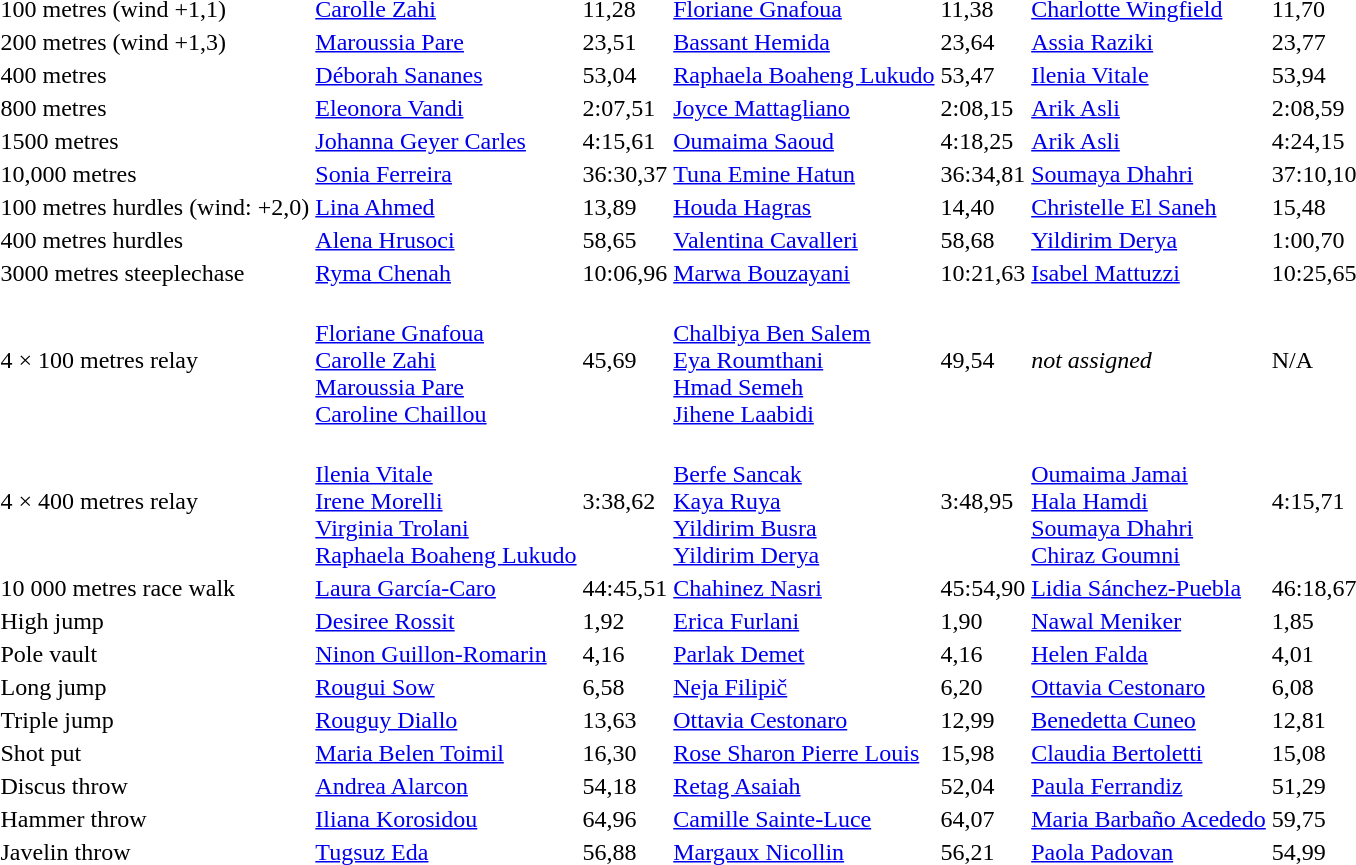<table>
<tr>
<td>100 metres (wind +1,1)</td>
<td><a href='#'>Carolle Zahi</a> <br> </td>
<td>11,28</td>
<td><a href='#'>Floriane Gnafoua</a> <br> </td>
<td>11,38</td>
<td><a href='#'>Charlotte Wingfield</a> <br> </td>
<td>11,70</td>
</tr>
<tr>
<td>200 metres (wind +1,3)</td>
<td><a href='#'>Maroussia Pare</a> <br> </td>
<td>23,51</td>
<td><a href='#'>Bassant Hemida</a> <br> </td>
<td>23,64</td>
<td><a href='#'>Assia Raziki</a> <br> </td>
<td>23,77</td>
</tr>
<tr>
<td>400 metres</td>
<td><a href='#'>Déborah Sananes</a> <br> </td>
<td>53,04</td>
<td><a href='#'>Raphaela Boaheng Lukudo</a> <br> </td>
<td>53,47</td>
<td><a href='#'>Ilenia Vitale</a> <br></td>
<td>53,94</td>
</tr>
<tr>
<td>800 metres</td>
<td><a href='#'>Eleonora Vandi</a><br></td>
<td>2:07,51</td>
<td><a href='#'>Joyce Mattagliano</a><br></td>
<td>2:08,15</td>
<td><a href='#'>Arik Asli</a><br></td>
<td>2:08,59</td>
</tr>
<tr>
<td>1500 metres</td>
<td><a href='#'>Johanna Geyer Carles</a><br></td>
<td>4:15,61</td>
<td><a href='#'>Oumaima Saoud</a><br></td>
<td>4:18,25</td>
<td><a href='#'>Arik Asli</a><br> </td>
<td>4:24,15</td>
</tr>
<tr>
<td>10,000 metres</td>
<td><a href='#'>Sonia Ferreira</a><br></td>
<td>36:30,37</td>
<td><a href='#'>Tuna Emine Hatun</a><br></td>
<td>36:34,81</td>
<td><a href='#'>Soumaya Dhahri</a><br></td>
<td>37:10,10</td>
</tr>
<tr>
<td>100 metres hurdles (wind: +2,0)</td>
<td><a href='#'>Lina Ahmed</a><br></td>
<td>13,89</td>
<td><a href='#'>Houda Hagras</a><br></td>
<td>14,40</td>
<td><a href='#'>Christelle El Saneh</a><br></td>
<td>15,48</td>
</tr>
<tr>
<td>400 metres hurdles</td>
<td><a href='#'>Alena Hrusoci</a><br></td>
<td>58,65</td>
<td><a href='#'>Valentina Cavalleri</a><br></td>
<td>58,68</td>
<td><a href='#'>Yildirim Derya</a><br></td>
<td>1:00,70</td>
</tr>
<tr>
<td>3000 metres steeplechase</td>
<td><a href='#'>Ryma Chenah</a><br></td>
<td>10:06,96</td>
<td><a href='#'>Marwa Bouzayani</a><br></td>
<td>10:21,63</td>
<td><a href='#'>Isabel Mattuzzi</a><br></td>
<td>10:25,65</td>
</tr>
<tr>
<td>4 × 100 metres relay</td>
<td><br><a href='#'>Floriane Gnafoua</a><br><a href='#'>Carolle Zahi</a><br><a href='#'>Maroussia Pare</a><br><a href='#'>Caroline Chaillou</a></td>
<td>45,69</td>
<td><br><a href='#'>Chalbiya Ben Salem</a><br><a href='#'>Eya Roumthani</a><br><a href='#'>Hmad Semeh</a><br><a href='#'>Jihene Laabidi</a></td>
<td>49,54</td>
<td><em>not assigned</em></td>
<td>N/A</td>
</tr>
<tr>
<td>4 × 400 metres relay</td>
<td><br><a href='#'>Ilenia Vitale</a><br><a href='#'>Irene Morelli</a><br><a href='#'>Virginia Trolani</a><br><a href='#'>Raphaela Boaheng Lukudo</a></td>
<td>3:38,62</td>
<td><br><a href='#'>Berfe Sancak</a><br><a href='#'>Kaya Ruya</a><br><a href='#'>Yildirim Busra</a><br><a href='#'>Yildirim Derya</a></td>
<td>3:48,95</td>
<td><br><a href='#'>Oumaima Jamai</a><br><a href='#'>Hala Hamdi</a><br><a href='#'>Soumaya Dhahri</a><br><a href='#'>Chiraz Goumni</a></td>
<td>4:15,71</td>
</tr>
<tr>
<td>10 000 metres race walk</td>
<td><a href='#'>Laura García-Caro</a><br></td>
<td>44:45,51</td>
<td><a href='#'>Chahinez Nasri</a><br></td>
<td>45:54,90</td>
<td><a href='#'>Lidia Sánchez-Puebla</a><br></td>
<td>46:18,67</td>
</tr>
<tr>
<td>High jump</td>
<td><a href='#'>Desiree Rossit</a><br></td>
<td>1,92</td>
<td><a href='#'>Erica Furlani</a><br></td>
<td>1,90</td>
<td><a href='#'>Nawal Meniker</a><br></td>
<td>1,85</td>
</tr>
<tr>
<td>Pole vault</td>
<td><a href='#'>Ninon Guillon-Romarin</a><br></td>
<td>4,16</td>
<td><a href='#'>Parlak Demet</a><br></td>
<td>4,16</td>
<td><a href='#'>Helen Falda</a><br></td>
<td>4,01</td>
</tr>
<tr>
<td>Long jump</td>
<td><a href='#'>Rougui Sow</a><br></td>
<td>6,58</td>
<td><a href='#'>Neja Filipič</a><br></td>
<td>6,20</td>
<td><a href='#'>Ottavia Cestonaro</a><br></td>
<td>6,08</td>
</tr>
<tr>
<td>Triple jump</td>
<td><a href='#'>Rouguy Diallo</a><br></td>
<td>13,63</td>
<td><a href='#'>Ottavia Cestonaro</a><br></td>
<td>12,99</td>
<td><a href='#'>Benedetta Cuneo</a><br></td>
<td>12,81</td>
</tr>
<tr>
<td>Shot put</td>
<td><a href='#'>Maria Belen Toimil</a><br></td>
<td>16,30</td>
<td><a href='#'>Rose Sharon Pierre Louis</a><br></td>
<td>15,98</td>
<td><a href='#'>Claudia Bertoletti</a><br></td>
<td>15,08</td>
</tr>
<tr>
<td>Discus throw</td>
<td><a href='#'>Andrea Alarcon</a><br></td>
<td>54,18</td>
<td><a href='#'>Retag Asaiah</a><br></td>
<td>52,04</td>
<td><a href='#'>Paula Ferrandiz</a><br></td>
<td>51,29</td>
</tr>
<tr>
<td>Hammer throw</td>
<td><a href='#'>Iliana Korosidou</a><br></td>
<td>64,96</td>
<td><a href='#'>Camille Sainte-Luce</a><br></td>
<td>64,07</td>
<td><a href='#'>Maria Barbaño Acededo</a><br></td>
<td>59,75</td>
</tr>
<tr>
<td>Javelin throw</td>
<td><a href='#'>Tugsuz Eda</a><br></td>
<td>56,88</td>
<td><a href='#'>Margaux Nicollin</a><br></td>
<td>56,21</td>
<td><a href='#'>Paola Padovan</a><br></td>
<td>54,99</td>
</tr>
</table>
